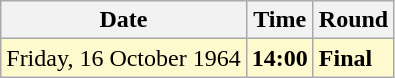<table class="wikitable">
<tr>
<th>Date</th>
<th>Time</th>
<th>Round</th>
</tr>
<tr style=background:lemonchiffon>
<td>Friday, 16 October 1964</td>
<td><strong>14:00</strong></td>
<td><strong>Final</strong></td>
</tr>
</table>
